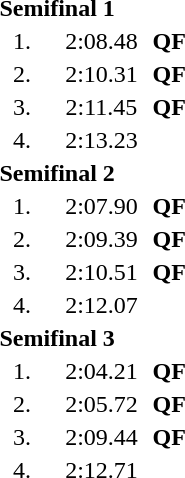<table style="text-align:center">
<tr>
<td colspan=4 align=left><strong>Semifinal 1</strong></td>
</tr>
<tr>
<td width=30>1.</td>
<td align=left></td>
<td width=60>2:08.48</td>
<td><strong>QF</strong></td>
</tr>
<tr>
<td>2.</td>
<td align=left></td>
<td>2:10.31</td>
<td><strong>QF</strong></td>
</tr>
<tr>
<td>3.</td>
<td align=left></td>
<td>2:11.45</td>
<td><strong>QF</strong></td>
</tr>
<tr>
<td>4.</td>
<td align=left></td>
<td>2:13.23</td>
<td></td>
</tr>
<tr>
<td colspan=4 align=left><strong>Semifinal 2</strong></td>
</tr>
<tr>
<td width=30>1.</td>
<td align=left></td>
<td width=60>2:07.90</td>
<td><strong>QF</strong></td>
</tr>
<tr>
<td>2.</td>
<td align=left></td>
<td>2:09.39</td>
<td><strong>QF</strong></td>
</tr>
<tr>
<td>3.</td>
<td align=left></td>
<td>2:10.51</td>
<td><strong>QF</strong></td>
</tr>
<tr>
<td>4.</td>
<td align=left></td>
<td>2:12.07</td>
<td></td>
</tr>
<tr>
<td colspan=4 align=left><strong>Semifinal 3</strong></td>
</tr>
<tr>
<td width=30>1.</td>
<td align=left></td>
<td width=60>2:04.21</td>
<td><strong>QF</strong></td>
</tr>
<tr>
<td>2.</td>
<td align=left></td>
<td>2:05.72</td>
<td><strong>QF</strong></td>
</tr>
<tr>
<td>3.</td>
<td align=left></td>
<td>2:09.44</td>
<td><strong>QF</strong></td>
</tr>
<tr>
<td>4.</td>
<td align=left></td>
<td>2:12.71</td>
<td></td>
</tr>
</table>
